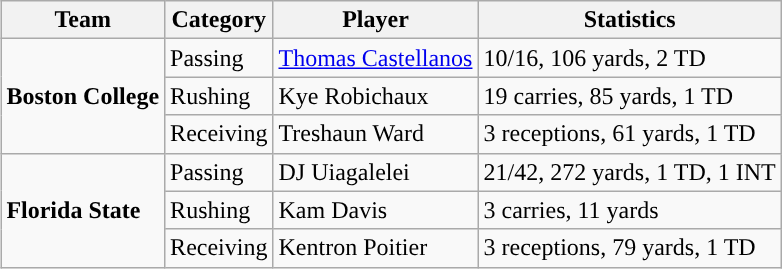<table class="wikitable" style="float: right;">
<tr>
<th>Team</th>
<th>Category</th>
<th>Player</th>
<th>Statistics</th>
</tr>
<tr>
<td rowspan=3><strong>Boston College</strong></td>
<td>Passing</td>
<td><a href='#'>Thomas Castellanos</a></td>
<td>10/16, 106 yards, 2 TD</td>
</tr>
<tr>
<td>Rushing</td>
<td>Kye Robichaux</td>
<td>19 carries, 85 yards, 1 TD</td>
</tr>
<tr>
<td>Receiving</td>
<td>Treshaun Ward</td>
<td>3 receptions, 61 yards, 1 TD</td>
</tr>
<tr>
<td rowspan=3><strong>Florida State</strong></td>
<td>Passing</td>
<td>DJ Uiagalelei</td>
<td>21/42, 272 yards, 1 TD, 1 INT</td>
</tr>
<tr>
<td>Rushing</td>
<td>Kam Davis</td>
<td>3 carries, 11 yards</td>
</tr>
<tr>
<td>Receiving</td>
<td>Kentron Poitier</td>
<td>3 receptions, 79 yards, 1 TD</td>
</tr>
</table>
